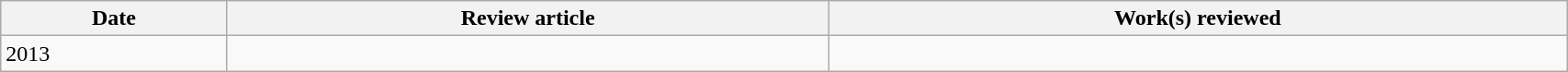<table class='wikitable sortable' width='90%'>
<tr>
<th>Date</th>
<th class='unsortable'>Review article</th>
<th class='unsortable'>Work(s) reviewed</th>
</tr>
<tr>
<td>2013</td>
<td></td>
<td></td>
</tr>
</table>
